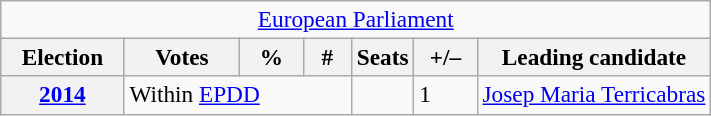<table class="wikitable" style="font-size:97%; text-align:left;">
<tr>
<td colspan="7" align="center"><a href='#'>European Parliament</a></td>
</tr>
<tr>
<th width="75">Election</th>
<th width="70">Votes</th>
<th width="35">%</th>
<th width="25">#</th>
<th>Seats</th>
<th width="35">+/–</th>
<th>Leading candidate</th>
</tr>
<tr>
<th><a href='#'>2014</a></th>
<td colspan="3">Within <a href='#'>EPDD</a></td>
<td></td>
<td>1</td>
<td><a href='#'>Josep Maria Terricabras</a></td>
</tr>
</table>
